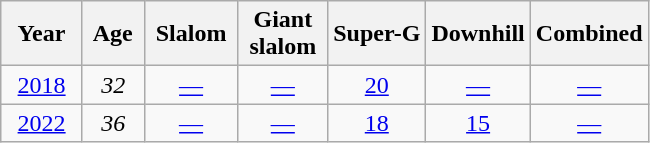<table class=wikitable style="text-align:center">
<tr>
<th>  Year  </th>
<th> Age </th>
<th> Slalom </th>
<th> Giant <br> slalom </th>
<th>Super-G</th>
<th>Downhill</th>
<th>Combined</th>
</tr>
<tr>
<td><a href='#'>2018</a></td>
<td><em>32</em></td>
<td><a href='#'>—</a></td>
<td><a href='#'>—</a></td>
<td><a href='#'>20</a></td>
<td><a href='#'>—</a></td>
<td><a href='#'>—</a></td>
</tr>
<tr>
<td><a href='#'>2022</a></td>
<td><em>36</em></td>
<td><a href='#'>—</a></td>
<td><a href='#'>—</a></td>
<td><a href='#'>18</a></td>
<td><a href='#'>15</a></td>
<td><a href='#'>—</a></td>
</tr>
</table>
